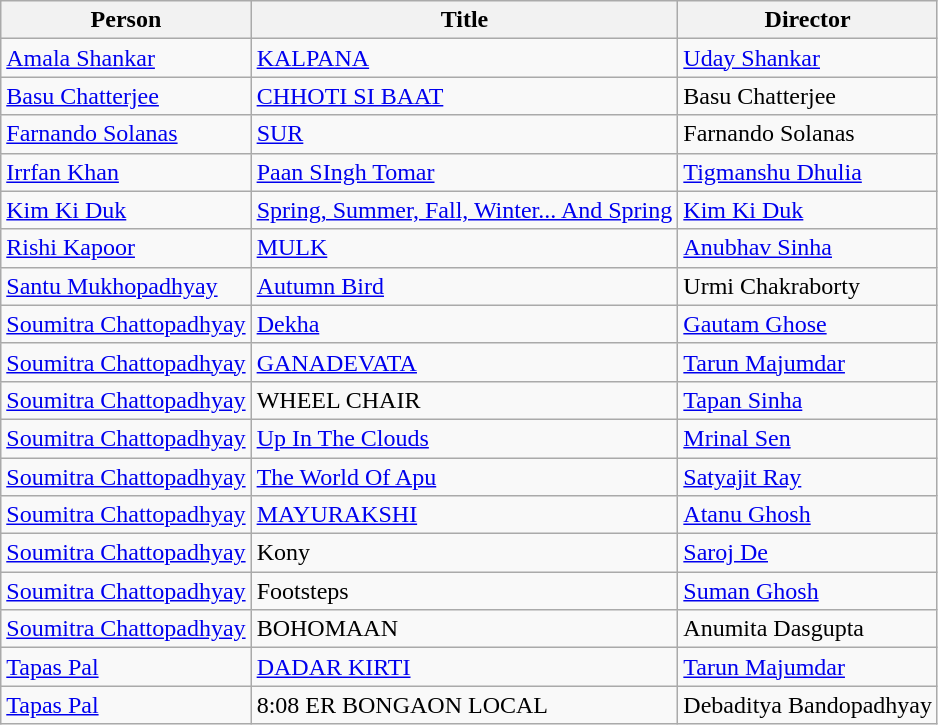<table class="wikitable">
<tr>
<th>Person</th>
<th>Title</th>
<th>Director</th>
</tr>
<tr>
<td><a href='#'>Amala Shankar</a></td>
<td><a href='#'>KALPANA</a></td>
<td><a href='#'>Uday Shankar</a></td>
</tr>
<tr>
<td><a href='#'>Basu Chatterjee</a></td>
<td><a href='#'>CHHOTI SI BAAT</a></td>
<td>Basu Chatterjee</td>
</tr>
<tr>
<td><a href='#'>Farnando Solanas</a></td>
<td><a href='#'>SUR</a></td>
<td>Farnando Solanas</td>
</tr>
<tr>
<td><a href='#'>Irrfan Khan</a></td>
<td><a href='#'>Paan SIngh Tomar</a></td>
<td><a href='#'>Tigmanshu Dhulia</a></td>
</tr>
<tr>
<td><a href='#'>Kim Ki Duk</a></td>
<td><a href='#'>Spring, Summer, Fall, Winter... And Spring</a></td>
<td><a href='#'>Kim Ki Duk</a></td>
</tr>
<tr>
<td><a href='#'>Rishi Kapoor</a></td>
<td><a href='#'>MULK</a></td>
<td><a href='#'>Anubhav Sinha</a></td>
</tr>
<tr>
<td><a href='#'>Santu Mukhopadhyay</a></td>
<td><a href='#'>Autumn Bird</a></td>
<td>Urmi Chakraborty</td>
</tr>
<tr>
<td><a href='#'>Soumitra Chattopadhyay</a></td>
<td><a href='#'>Dekha</a></td>
<td><a href='#'>Gautam Ghose</a></td>
</tr>
<tr>
<td><a href='#'>Soumitra Chattopadhyay</a></td>
<td><a href='#'>GANADEVATA</a></td>
<td><a href='#'>Tarun Majumdar</a></td>
</tr>
<tr>
<td><a href='#'>Soumitra Chattopadhyay</a></td>
<td>WHEEL CHAIR</td>
<td><a href='#'>Tapan Sinha</a></td>
</tr>
<tr>
<td><a href='#'>Soumitra Chattopadhyay</a></td>
<td><a href='#'>Up In The Clouds</a></td>
<td><a href='#'>Mrinal Sen</a></td>
</tr>
<tr>
<td><a href='#'>Soumitra Chattopadhyay</a></td>
<td><a href='#'>The World Of Apu</a></td>
<td><a href='#'>Satyajit Ray</a></td>
</tr>
<tr>
<td><a href='#'>Soumitra Chattopadhyay</a></td>
<td><a href='#'>MAYURAKSHI</a></td>
<td><a href='#'>Atanu Ghosh</a></td>
</tr>
<tr>
<td><a href='#'>Soumitra Chattopadhyay</a></td>
<td>Kony</td>
<td><a href='#'>Saroj De</a></td>
</tr>
<tr>
<td><a href='#'>Soumitra Chattopadhyay</a></td>
<td>Footsteps</td>
<td><a href='#'>Suman Ghosh</a></td>
</tr>
<tr>
<td><a href='#'>Soumitra Chattopadhyay</a></td>
<td>BOHOMAAN</td>
<td>Anumita Dasgupta</td>
</tr>
<tr>
<td><a href='#'>Tapas Pal</a></td>
<td><a href='#'>DADAR KIRTI</a></td>
<td><a href='#'>Tarun Majumdar</a></td>
</tr>
<tr>
<td><a href='#'>Tapas Pal</a></td>
<td>8:08 ER BONGAON LOCAL</td>
<td>Debaditya Bandopadhyay</td>
</tr>
</table>
